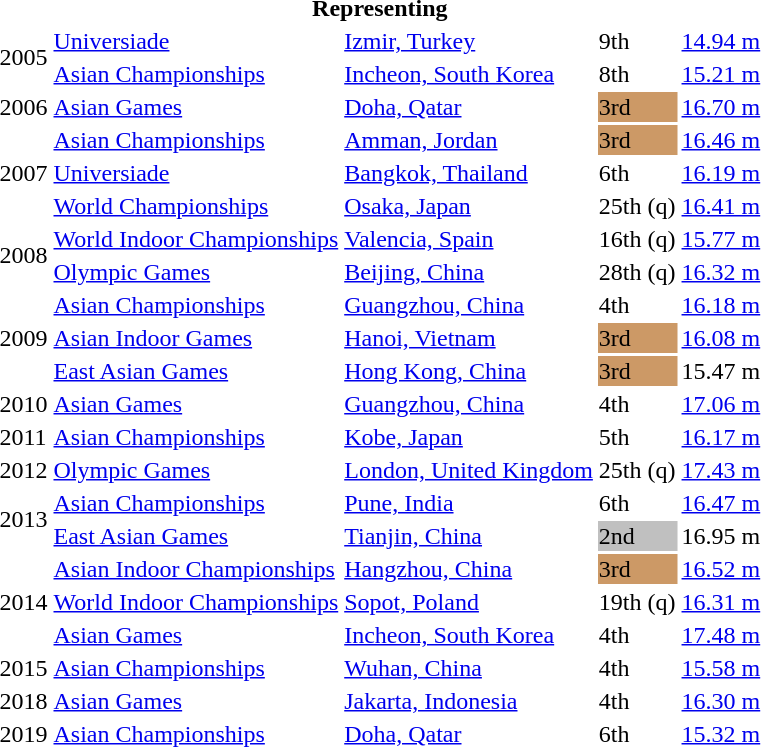<table>
<tr>
<th colspan="5">Representing </th>
</tr>
<tr>
<td rowspan=2>2005</td>
<td><a href='#'>Universiade</a></td>
<td><a href='#'>Izmir, Turkey</a></td>
<td>9th</td>
<td><a href='#'>14.94 m</a></td>
</tr>
<tr>
<td><a href='#'>Asian Championships</a></td>
<td><a href='#'>Incheon, South Korea</a></td>
<td>8th</td>
<td><a href='#'>15.21 m</a></td>
</tr>
<tr>
<td>2006</td>
<td><a href='#'>Asian Games</a></td>
<td><a href='#'>Doha, Qatar</a></td>
<td bgcolor=cc9966>3rd</td>
<td><a href='#'>16.70 m</a></td>
</tr>
<tr>
<td rowspan=3>2007</td>
<td><a href='#'>Asian Championships</a></td>
<td><a href='#'>Amman, Jordan</a></td>
<td bgcolor=cc9966>3rd</td>
<td><a href='#'>16.46 m</a></td>
</tr>
<tr>
<td><a href='#'>Universiade</a></td>
<td><a href='#'>Bangkok, Thailand</a></td>
<td>6th</td>
<td><a href='#'>16.19 m</a></td>
</tr>
<tr>
<td><a href='#'>World Championships</a></td>
<td><a href='#'>Osaka, Japan</a></td>
<td>25th (q)</td>
<td><a href='#'>16.41 m</a></td>
</tr>
<tr>
<td rowspan=2>2008</td>
<td><a href='#'>World Indoor Championships</a></td>
<td><a href='#'>Valencia, Spain</a></td>
<td>16th (q)</td>
<td><a href='#'>15.77 m</a></td>
</tr>
<tr>
<td><a href='#'>Olympic Games</a></td>
<td><a href='#'>Beijing, China</a></td>
<td>28th (q)</td>
<td><a href='#'>16.32 m</a></td>
</tr>
<tr>
<td rowspan=3>2009</td>
<td><a href='#'>Asian Championships</a></td>
<td><a href='#'>Guangzhou, China</a></td>
<td>4th</td>
<td><a href='#'>16.18 m</a></td>
</tr>
<tr>
<td><a href='#'>Asian Indoor Games</a></td>
<td><a href='#'>Hanoi, Vietnam</a></td>
<td bgcolor=cc9966>3rd</td>
<td><a href='#'>16.08 m</a></td>
</tr>
<tr>
<td><a href='#'>East Asian Games</a></td>
<td><a href='#'>Hong Kong, China</a></td>
<td bgcolor=cc9966>3rd</td>
<td>15.47 m</td>
</tr>
<tr>
<td>2010</td>
<td><a href='#'>Asian Games</a></td>
<td><a href='#'>Guangzhou, China</a></td>
<td>4th</td>
<td><a href='#'>17.06 m</a></td>
</tr>
<tr>
<td>2011</td>
<td><a href='#'>Asian Championships</a></td>
<td><a href='#'>Kobe, Japan</a></td>
<td>5th</td>
<td><a href='#'>16.17 m</a></td>
</tr>
<tr>
<td>2012</td>
<td><a href='#'>Olympic Games</a></td>
<td><a href='#'>London, United Kingdom</a></td>
<td>25th (q)</td>
<td><a href='#'>17.43 m</a></td>
</tr>
<tr>
<td rowspan=2>2013</td>
<td><a href='#'>Asian Championships</a></td>
<td><a href='#'>Pune, India</a></td>
<td>6th</td>
<td><a href='#'>16.47 m</a></td>
</tr>
<tr>
<td><a href='#'>East Asian Games</a></td>
<td><a href='#'>Tianjin, China</a></td>
<td bgcolor=silver>2nd</td>
<td>16.95 m</td>
</tr>
<tr>
<td rowspan=3>2014</td>
<td><a href='#'>Asian Indoor Championships</a></td>
<td><a href='#'>Hangzhou, China</a></td>
<td bgcolor=cc9966>3rd</td>
<td><a href='#'>16.52 m</a></td>
</tr>
<tr>
<td><a href='#'>World Indoor Championships</a></td>
<td><a href='#'>Sopot, Poland</a></td>
<td>19th (q)</td>
<td><a href='#'>16.31 m</a></td>
</tr>
<tr>
<td><a href='#'>Asian Games</a></td>
<td><a href='#'>Incheon, South Korea</a></td>
<td>4th</td>
<td><a href='#'>17.48 m</a></td>
</tr>
<tr>
<td>2015</td>
<td><a href='#'>Asian Championships</a></td>
<td><a href='#'>Wuhan, China</a></td>
<td>4th</td>
<td><a href='#'>15.58 m</a></td>
</tr>
<tr>
<td>2018</td>
<td><a href='#'>Asian Games</a></td>
<td><a href='#'>Jakarta, Indonesia</a></td>
<td>4th</td>
<td><a href='#'>16.30 m</a></td>
</tr>
<tr>
<td>2019</td>
<td><a href='#'>Asian Championships</a></td>
<td><a href='#'>Doha, Qatar</a></td>
<td>6th</td>
<td><a href='#'>15.32 m</a></td>
</tr>
</table>
